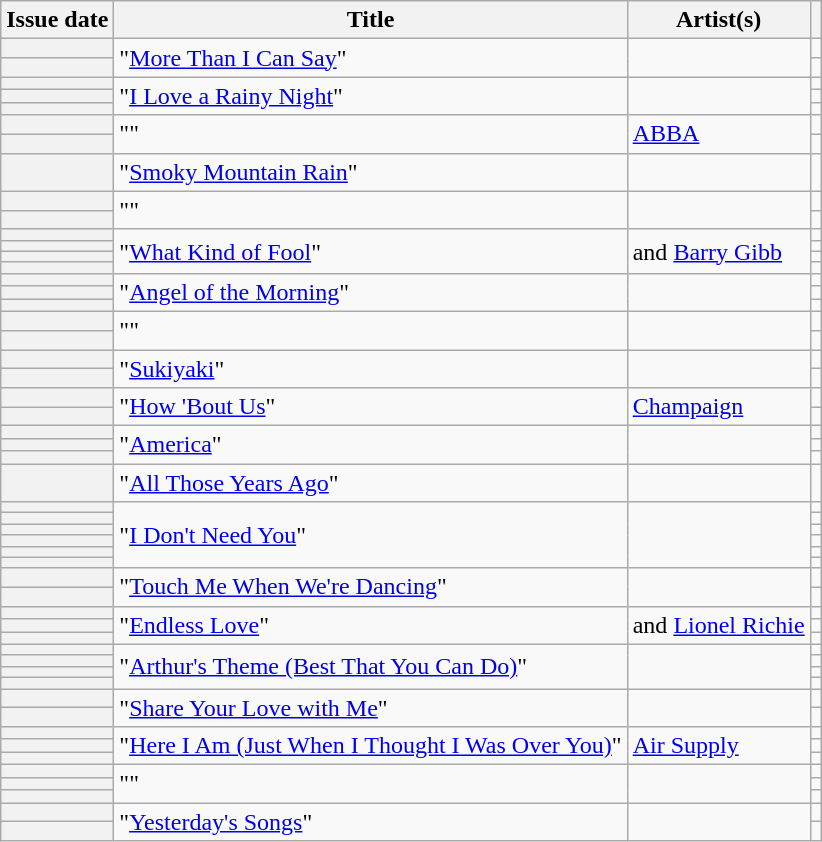<table class="wikitable sortable plainrowheaders">
<tr>
<th scope=col>Issue date</th>
<th scope=col>Title</th>
<th scope=col>Artist(s)</th>
<th scope=col class=unsortable></th>
</tr>
<tr>
<th scope=row></th>
<td rowspan="2">"<a href='#'>More Than I Can Say</a>"</td>
<td rowspan="2"></td>
<td align=center></td>
</tr>
<tr>
<th scope=row></th>
<td align=center></td>
</tr>
<tr>
<th scope=row></th>
<td rowspan="3">"<a href='#'>I Love a Rainy Night</a>"</td>
<td rowspan="3"></td>
<td align=center></td>
</tr>
<tr>
<th scope=row></th>
<td align=center></td>
</tr>
<tr>
<th scope=row></th>
<td align=center></td>
</tr>
<tr>
<th scope=row></th>
<td rowspan="2">""</td>
<td rowspan="2"><a href='#'>ABBA</a></td>
<td align=center></td>
</tr>
<tr>
<th scope=row></th>
<td align=center></td>
</tr>
<tr>
<th scope=row></th>
<td>"<a href='#'>Smoky Mountain Rain</a>"</td>
<td></td>
<td align=center></td>
</tr>
<tr>
<th scope=row></th>
<td rowspan="2">""</td>
<td rowspan="2"></td>
<td align=center></td>
</tr>
<tr>
<th scope=row></th>
<td align=center></td>
</tr>
<tr>
<th scope=row></th>
<td rowspan="4">"<a href='#'>What Kind of Fool</a>"</td>
<td rowspan="4"> and <a href='#'>Barry Gibb</a></td>
<td align=center></td>
</tr>
<tr>
<th scope=row></th>
<td align=center></td>
</tr>
<tr>
<th scope=row></th>
<td align=center></td>
</tr>
<tr>
<th scope=row></th>
<td align=center></td>
</tr>
<tr>
<th scope=row></th>
<td rowspan="3">"<a href='#'>Angel of the Morning</a>"</td>
<td rowspan="3"></td>
<td align=center></td>
</tr>
<tr>
<th scope=row></th>
<td align=center></td>
</tr>
<tr>
<th scope=row></th>
<td align=center></td>
</tr>
<tr>
<th scope=row></th>
<td rowspan="2">""</td>
<td rowspan="2"></td>
<td align=center></td>
</tr>
<tr>
<th scope=row></th>
<td align=center></td>
</tr>
<tr>
<th scope=row></th>
<td rowspan="2">"<a href='#'>Sukiyaki</a>"</td>
<td rowspan="2"></td>
<td align=center></td>
</tr>
<tr>
<th scope=row></th>
<td align=center></td>
</tr>
<tr>
<th scope=row></th>
<td rowspan="2">"<a href='#'>How 'Bout Us</a>"</td>
<td rowspan="2"><a href='#'>Champaign</a></td>
<td align=center></td>
</tr>
<tr>
<th scope=row></th>
<td align=center></td>
</tr>
<tr>
<th scope=row></th>
<td rowspan="3">"<a href='#'>America</a>"</td>
<td rowspan="3"></td>
<td align=center></td>
</tr>
<tr>
<th scope=row></th>
<td align=center></td>
</tr>
<tr>
<th scope=row></th>
<td align=center></td>
</tr>
<tr>
<th scope=row></th>
<td>"<a href='#'>All Those Years Ago</a>"</td>
<td></td>
<td align=center></td>
</tr>
<tr>
<th scope=row></th>
<td rowspan="6">"<a href='#'>I Don't Need You</a>"</td>
<td rowspan="6"></td>
<td align=center></td>
</tr>
<tr>
<th scope=row></th>
<td align=center></td>
</tr>
<tr>
<th scope=row></th>
<td align=center></td>
</tr>
<tr>
<th scope=row></th>
<td align=center></td>
</tr>
<tr>
<th scope=row></th>
<td align=center></td>
</tr>
<tr>
<th scope=row></th>
<td align=center></td>
</tr>
<tr>
<th scope=row></th>
<td rowspan="2">"<a href='#'>Touch Me When We're Dancing</a>"</td>
<td rowspan="2"></td>
<td align=center></td>
</tr>
<tr>
<th scope=row></th>
<td align=center></td>
</tr>
<tr>
<th scope=row></th>
<td rowspan="3">"<a href='#'>Endless Love</a>"</td>
<td rowspan="3"> and <a href='#'>Lionel Richie</a></td>
<td align=center></td>
</tr>
<tr>
<th scope=row></th>
<td align=center></td>
</tr>
<tr>
<th scope=row></th>
<td align=center></td>
</tr>
<tr>
<th scope=row></th>
<td rowspan="4">"<a href='#'>Arthur's Theme (Best That You Can Do)</a>"</td>
<td rowspan="4"></td>
<td align=center></td>
</tr>
<tr>
<th scope=row></th>
<td align=center></td>
</tr>
<tr>
<th scope=row></th>
<td align=center></td>
</tr>
<tr>
<th scope=row></th>
<td align=center></td>
</tr>
<tr>
<th scope=row></th>
<td rowspan="2">"<a href='#'>Share Your Love with Me</a>"</td>
<td rowspan="2"></td>
<td align=center></td>
</tr>
<tr>
<th scope=row></th>
<td align=center></td>
</tr>
<tr>
<th scope=row></th>
<td rowspan="3">"<a href='#'>Here I Am (Just When I Thought I Was Over You)</a>"</td>
<td rowspan="3"><a href='#'>Air Supply</a></td>
<td align=center></td>
</tr>
<tr>
<th scope=row></th>
<td align=center></td>
</tr>
<tr>
<th scope=row></th>
<td align=center></td>
</tr>
<tr>
<th scope=row></th>
<td rowspan="3">""</td>
<td rowspan="3"></td>
<td align=center></td>
</tr>
<tr>
<th scope=row></th>
<td align=center></td>
</tr>
<tr>
<th scope=row></th>
<td align=center></td>
</tr>
<tr>
<th scope=row></th>
<td rowspan="2">"<a href='#'>Yesterday's Songs</a>"</td>
<td rowspan="2"></td>
<td align=center></td>
</tr>
<tr>
<th scope=row></th>
<td align=center></td>
</tr>
</table>
